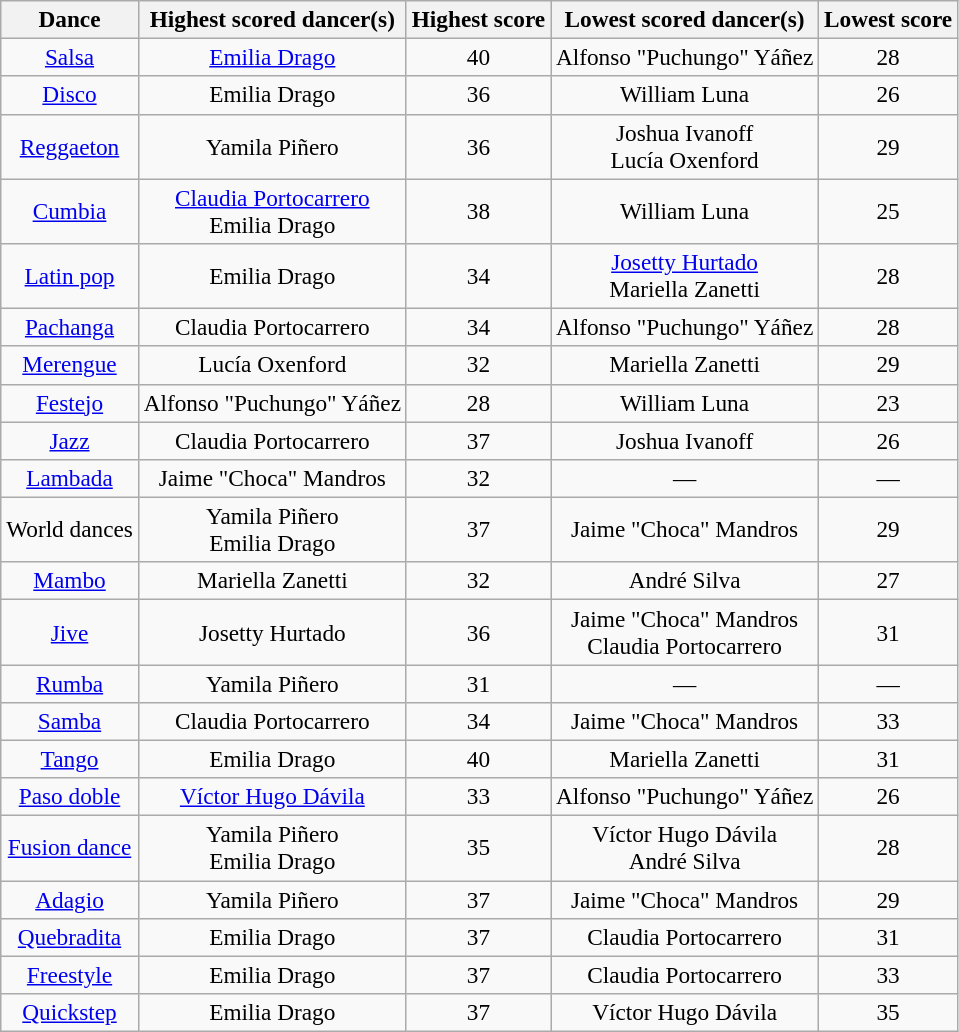<table class="wikitable sortable" style="text-align:center; white-space:nowrap;  font-size:97%;">
<tr>
<th>Dance</th>
<th class="sortable">Highest scored dancer(s)</th>
<th>Highest score</th>
<th class="sortable">Lowest scored dancer(s)</th>
<th>Lowest score</th>
</tr>
<tr>
<td><a href='#'>Salsa</a></td>
<td><a href='#'>Emilia Drago</a></td>
<td>40</td>
<td>Alfonso "Puchungo" Yáñez</td>
<td>28</td>
</tr>
<tr>
<td><a href='#'>Disco</a></td>
<td>Emilia Drago</td>
<td>36</td>
<td>William Luna</td>
<td>26</td>
</tr>
<tr>
<td><a href='#'>Reggaeton</a></td>
<td>Yamila Piñero</td>
<td>36</td>
<td>Joshua Ivanoff<br>Lucía Oxenford</td>
<td>29</td>
</tr>
<tr>
<td><a href='#'>Cumbia</a></td>
<td><a href='#'>Claudia Portocarrero</a><br>Emilia Drago</td>
<td>38</td>
<td>William Luna</td>
<td>25</td>
</tr>
<tr>
<td><a href='#'>Latin pop</a></td>
<td>Emilia Drago</td>
<td>34</td>
<td><a href='#'>Josetty Hurtado</a><br>Mariella Zanetti</td>
<td>28</td>
</tr>
<tr>
<td><a href='#'>Pachanga</a></td>
<td>Claudia Portocarrero</td>
<td>34</td>
<td>Alfonso "Puchungo" Yáñez</td>
<td>28</td>
</tr>
<tr>
<td><a href='#'>Merengue</a></td>
<td>Lucía Oxenford</td>
<td>32</td>
<td>Mariella Zanetti</td>
<td>29</td>
</tr>
<tr>
<td><a href='#'>Festejo</a></td>
<td>Alfonso "Puchungo" Yáñez</td>
<td>28</td>
<td>William Luna</td>
<td>23</td>
</tr>
<tr>
<td><a href='#'>Jazz</a></td>
<td>Claudia Portocarrero</td>
<td>37</td>
<td>Joshua Ivanoff</td>
<td>26</td>
</tr>
<tr>
<td><a href='#'>Lambada</a></td>
<td>Jaime "Choca" Mandros</td>
<td>32</td>
<td>—</td>
<td>—</td>
</tr>
<tr>
<td>World dances</td>
<td>Yamila Piñero<br>Emilia Drago</td>
<td>37</td>
<td>Jaime "Choca" Mandros</td>
<td>29</td>
</tr>
<tr>
<td><a href='#'>Mambo</a></td>
<td>Mariella Zanetti</td>
<td>32</td>
<td>André Silva</td>
<td>27</td>
</tr>
<tr>
<td><a href='#'>Jive</a></td>
<td>Josetty Hurtado</td>
<td>36</td>
<td>Jaime "Choca" Mandros<br>Claudia Portocarrero</td>
<td>31</td>
</tr>
<tr>
<td><a href='#'>Rumba</a></td>
<td>Yamila Piñero</td>
<td>31</td>
<td>—</td>
<td>—</td>
</tr>
<tr>
<td><a href='#'>Samba</a></td>
<td>Claudia Portocarrero</td>
<td>34</td>
<td>Jaime "Choca" Mandros</td>
<td>33</td>
</tr>
<tr>
<td><a href='#'>Tango</a></td>
<td>Emilia Drago</td>
<td>40</td>
<td>Mariella Zanetti</td>
<td>31</td>
</tr>
<tr>
<td><a href='#'>Paso doble</a></td>
<td><a href='#'>Víctor Hugo Dávila</a></td>
<td>33</td>
<td>Alfonso "Puchungo" Yáñez</td>
<td>26</td>
</tr>
<tr>
<td><a href='#'>Fusion dance</a></td>
<td>Yamila Piñero<br>Emilia Drago</td>
<td>35</td>
<td>Víctor Hugo Dávila<br>André Silva</td>
<td>28</td>
</tr>
<tr>
<td><a href='#'>Adagio</a></td>
<td>Yamila Piñero</td>
<td>37</td>
<td>Jaime "Choca" Mandros</td>
<td>29</td>
</tr>
<tr>
<td><a href='#'>Quebradita</a></td>
<td>Emilia Drago</td>
<td>37</td>
<td>Claudia Portocarrero</td>
<td>31</td>
</tr>
<tr>
<td><a href='#'>Freestyle</a></td>
<td>Emilia Drago</td>
<td>37</td>
<td>Claudia Portocarrero</td>
<td>33</td>
</tr>
<tr>
<td><a href='#'>Quickstep</a></td>
<td>Emilia Drago</td>
<td>37</td>
<td>Víctor Hugo Dávila</td>
<td>35</td>
</tr>
</table>
